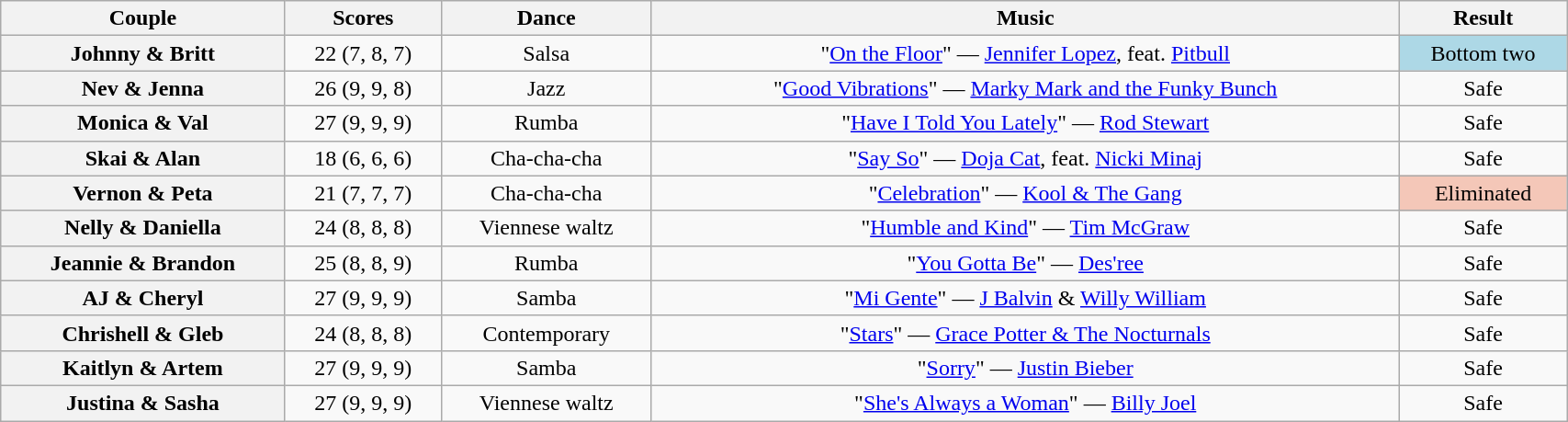<table class="wikitable sortable" style="text-align:center; width: 90%">
<tr>
<th scope="col">Couple</th>
<th scope="col">Scores</th>
<th scope="col" class="unsortable">Dance</th>
<th scope="col" class="unsortable">Music</th>
<th scope="col" class="unsortable">Result</th>
</tr>
<tr>
<th scope="row">Johnny & Britt</th>
<td>22 (7, 8, 7)</td>
<td>Salsa</td>
<td>"<a href='#'>On the Floor</a>" — <a href='#'>Jennifer Lopez</a>, feat. <a href='#'>Pitbull</a></td>
<td bgcolor=lightblue>Bottom two</td>
</tr>
<tr>
<th scope="row">Nev & Jenna</th>
<td>26 (9, 9, 8)</td>
<td>Jazz</td>
<td>"<a href='#'>Good Vibrations</a>" — <a href='#'>Marky Mark and the Funky Bunch</a></td>
<td>Safe</td>
</tr>
<tr>
<th scope="row">Monica & Val</th>
<td>27 (9, 9, 9)</td>
<td>Rumba</td>
<td>"<a href='#'>Have I Told You Lately</a>" — <a href='#'>Rod Stewart</a></td>
<td>Safe</td>
</tr>
<tr>
<th scope="row">Skai & Alan</th>
<td>18 (6, 6, 6)</td>
<td>Cha-cha-cha</td>
<td>"<a href='#'>Say So</a>" — <a href='#'>Doja Cat</a>, feat. <a href='#'>Nicki Minaj</a></td>
<td>Safe</td>
</tr>
<tr>
<th scope="row">Vernon & Peta</th>
<td>21 (7, 7, 7)</td>
<td>Cha-cha-cha</td>
<td>"<a href='#'>Celebration</a>" — <a href='#'>Kool & The Gang</a></td>
<td bgcolor=f4c7b8>Eliminated</td>
</tr>
<tr>
<th scope="row">Nelly & Daniella</th>
<td>24 (8, 8, 8)</td>
<td>Viennese waltz</td>
<td>"<a href='#'>Humble and Kind</a>" — <a href='#'>Tim McGraw</a></td>
<td>Safe</td>
</tr>
<tr>
<th scope="row">Jeannie & Brandon</th>
<td>25 (8, 8, 9)</td>
<td>Rumba</td>
<td>"<a href='#'>You Gotta Be</a>" — <a href='#'>Des'ree</a></td>
<td>Safe</td>
</tr>
<tr>
<th scope="row">AJ & Cheryl</th>
<td>27 (9, 9, 9)</td>
<td>Samba</td>
<td>"<a href='#'>Mi Gente</a>" — <a href='#'>J Balvin</a> & <a href='#'>Willy William</a></td>
<td>Safe</td>
</tr>
<tr>
<th scope="row">Chrishell & Gleb</th>
<td>24 (8, 8, 8)</td>
<td>Contemporary</td>
<td>"<a href='#'>Stars</a>" — <a href='#'>Grace Potter & The Nocturnals</a></td>
<td>Safe</td>
</tr>
<tr>
<th scope="row">Kaitlyn & Artem</th>
<td>27 (9, 9, 9)</td>
<td>Samba</td>
<td>"<a href='#'>Sorry</a>" — <a href='#'>Justin Bieber</a></td>
<td>Safe</td>
</tr>
<tr>
<th scope="row">Justina & Sasha</th>
<td>27 (9, 9, 9)</td>
<td>Viennese waltz</td>
<td>"<a href='#'>She's Always a Woman</a>" — <a href='#'>Billy Joel</a></td>
<td>Safe</td>
</tr>
</table>
